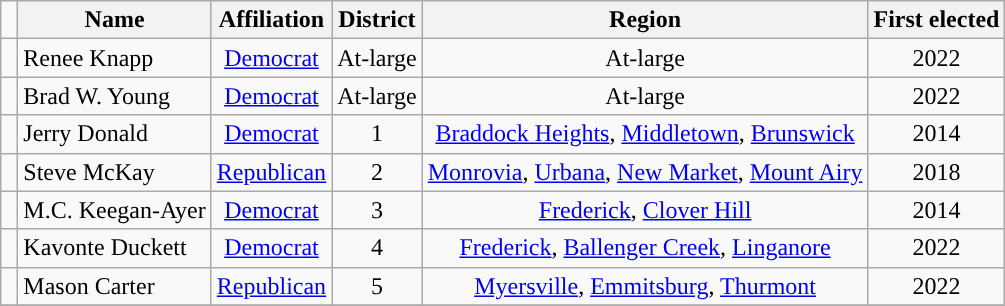<table class=wikitable>
<tr>
<td> </td>
<th style="text-align:center;">Name</th>
<th valign=bottom>Affiliation</th>
<th style="vertical-align:bottom; text-align:center;">District</th>
<th style="vertical-align:bottom; text-align:center;">Region</th>
<th style="vertical-align:bottom; text-align:center;">First elected</th>
</tr>
<tr>
<td style="background-color:"> </td>
<td>Renee Knapp</td>
<td style="text-align:center;"><a href='#'>Democrat</a></td>
<td style="text-align:center;">At-large</td>
<td style="text-align:center;">At-large</td>
<td style="text-align:center;">2022</td>
</tr>
<tr>
<td style="background-color:"> </td>
<td>Brad W. Young</td>
<td style="text-align:center;"><a href='#'>Democrat</a></td>
<td style="text-align:center;">At-large</td>
<td style="text-align:center;">At-large</td>
<td style="text-align:center;">2022</td>
</tr>
<tr>
<td style="background-color:"> </td>
<td>Jerry Donald</td>
<td style="text-align:center;"><a href='#'>Democrat</a></td>
<td style="text-align:center;">1</td>
<td style="text-align:center;"><a href='#'>Braddock Heights</a>, <a href='#'>Middletown</a>, <a href='#'>Brunswick</a></td>
<td style="text-align:center;">2014</td>
</tr>
<tr>
<td style="background-color:"> </td>
<td>Steve McKay</td>
<td style="text-align:center;"><a href='#'>Republican</a></td>
<td style="text-align:center;">2</td>
<td style="text-align:center;"><a href='#'>Monrovia</a>, <a href='#'>Urbana</a>, <a href='#'>New Market</a>, <a href='#'>Mount Airy</a></td>
<td style="text-align:center;">2018</td>
</tr>
<tr>
<td style="background-color:"> </td>
<td>M.C. Keegan-Ayer</td>
<td style="text-align:center;"><a href='#'>Democrat</a></td>
<td style="text-align:center;">3</td>
<td style="text-align:center;"><a href='#'>Frederick</a>, <a href='#'>Clover Hill</a></td>
<td style="text-align:center;">2014</td>
</tr>
<tr>
<td style="background-color:"> </td>
<td>Kavonte Duckett</td>
<td style="text-align:center;"><a href='#'>Democrat</a></td>
<td style="text-align:center;">4</td>
<td style="text-align:center;"><a href='#'>Frederick</a>, <a href='#'>Ballenger Creek</a>, <a href='#'>Linganore</a></td>
<td style="text-align:center;">2022</td>
</tr>
<tr>
<td style="background-color:"> </td>
<td>Mason Carter</td>
<td style="text-align:center;"><a href='#'>Republican</a></td>
<td style="text-align:center;">5</td>
<td style="text-align:center;"><a href='#'>Myersville</a>, <a href='#'>Emmitsburg</a>, <a href='#'>Thurmont</a></td>
<td style="text-align:center;">2022</td>
</tr>
<tr>
</tr>
</table>
